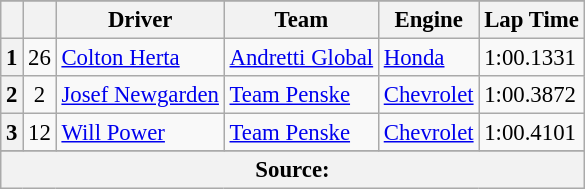<table class="wikitable" style="font-size:95%;">
<tr>
</tr>
<tr>
<th></th>
<th></th>
<th>Driver</th>
<th>Team</th>
<th>Engine</th>
<th>Lap Time</th>
</tr>
<tr>
<th>1</th>
<td align="center">26</td>
<td> <a href='#'>Colton Herta</a></td>
<td><a href='#'>Andretti Global</a></td>
<td><a href='#'>Honda</a></td>
<td>1:00.1331</td>
</tr>
<tr>
<th>2</th>
<td align="center">2</td>
<td> <a href='#'>Josef Newgarden</a></td>
<td><a href='#'>Team Penske</a></td>
<td><a href='#'>Chevrolet</a></td>
<td>1:00.3872</td>
</tr>
<tr>
<th>3</th>
<td align="center">12</td>
<td> <a href='#'>Will Power</a></td>
<td><a href='#'>Team Penske</a></td>
<td><a href='#'>Chevrolet</a></td>
<td>1:00.4101</td>
</tr>
<tr>
</tr>
<tr class="sortbottom">
<th colspan="6">Source:</th>
</tr>
</table>
